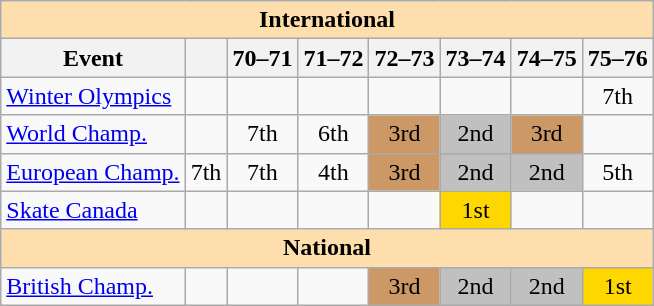<table class="wikitable" style="text-align:center">
<tr>
<th style="background-color: #ffdead; " colspan=8 align=center>International</th>
</tr>
<tr>
<th>Event</th>
<th></th>
<th>70–71</th>
<th>71–72</th>
<th>72–73</th>
<th>73–74</th>
<th>74–75</th>
<th>75–76</th>
</tr>
<tr>
<td align=left><a href='#'>Winter Olympics</a></td>
<td></td>
<td></td>
<td></td>
<td></td>
<td></td>
<td></td>
<td>7th</td>
</tr>
<tr>
<td align=left><a href='#'>World Champ.</a></td>
<td></td>
<td>7th</td>
<td>6th</td>
<td bgcolor=cc9966>3rd</td>
<td bgcolor=silver>2nd</td>
<td bgcolor=cc9966>3rd</td>
<td></td>
</tr>
<tr>
<td align=left><a href='#'>European Champ.</a></td>
<td>7th</td>
<td>7th</td>
<td>4th</td>
<td bgcolor=cc9966>3rd</td>
<td bgcolor=silver>2nd</td>
<td bgcolor=silver>2nd</td>
<td>5th</td>
</tr>
<tr>
<td align=left><a href='#'>Skate Canada</a></td>
<td></td>
<td></td>
<td></td>
<td></td>
<td bgcolor=gold>1st</td>
<td></td>
<td></td>
</tr>
<tr>
<th style="background-color: #ffdead; " colspan=8 align=center>National</th>
</tr>
<tr>
<td align=left><a href='#'>British Champ.</a></td>
<td></td>
<td></td>
<td></td>
<td bgcolor=cc9966>3rd</td>
<td bgcolor=silver>2nd</td>
<td bgcolor=silver>2nd</td>
<td bgcolor=gold>1st</td>
</tr>
</table>
